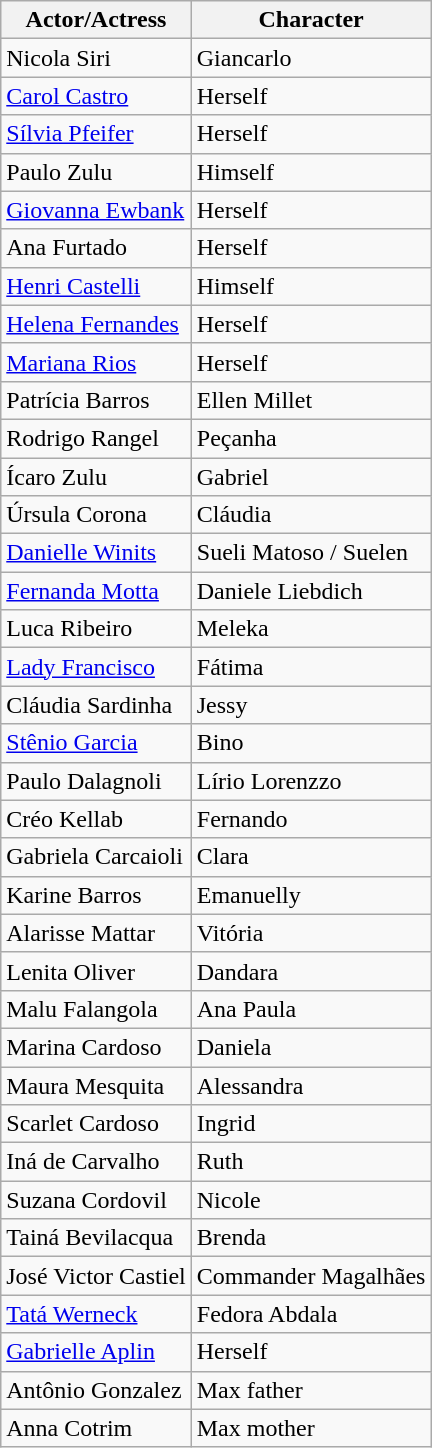<table class="wikitable sortable jquery-tablesorter">
<tr>
<th>Actor/Actress</th>
<th>Character</th>
</tr>
<tr>
<td>Nicola Siri</td>
<td>Giancarlo</td>
</tr>
<tr>
<td><a href='#'>Carol Castro</a></td>
<td>Herself</td>
</tr>
<tr>
<td><a href='#'>Sílvia Pfeifer</a></td>
<td>Herself</td>
</tr>
<tr>
<td>Paulo Zulu</td>
<td>Himself</td>
</tr>
<tr>
<td><a href='#'>Giovanna Ewbank</a></td>
<td>Herself</td>
</tr>
<tr>
<td>Ana Furtado</td>
<td>Herself</td>
</tr>
<tr>
<td><a href='#'>Henri Castelli</a></td>
<td>Himself</td>
</tr>
<tr>
<td><a href='#'>Helena Fernandes</a></td>
<td>Herself</td>
</tr>
<tr>
<td><a href='#'>Mariana Rios</a></td>
<td>Herself</td>
</tr>
<tr>
<td>Patrícia Barros</td>
<td>Ellen Millet</td>
</tr>
<tr>
<td>Rodrigo Rangel</td>
<td>Peçanha</td>
</tr>
<tr>
<td>Ícaro Zulu</td>
<td>Gabriel</td>
</tr>
<tr>
<td>Úrsula Corona</td>
<td>Cláudia</td>
</tr>
<tr>
<td><a href='#'>Danielle Winits</a></td>
<td>Sueli Matoso / Suelen</td>
</tr>
<tr>
<td><a href='#'>Fernanda Motta</a></td>
<td>Daniele Liebdich</td>
</tr>
<tr>
<td>Luca Ribeiro</td>
<td>Meleka</td>
</tr>
<tr>
<td><a href='#'>Lady Francisco</a></td>
<td>Fátima</td>
</tr>
<tr>
<td>Cláudia Sardinha</td>
<td>Jessy</td>
</tr>
<tr>
<td><a href='#'>Stênio Garcia</a></td>
<td>Bino</td>
</tr>
<tr>
<td>Paulo Dalagnoli</td>
<td>Lírio Lorenzzo</td>
</tr>
<tr>
<td>Créo Kellab</td>
<td>Fernando</td>
</tr>
<tr>
<td>Gabriela Carcaioli</td>
<td>Clara</td>
</tr>
<tr>
<td>Karine Barros</td>
<td>Emanuelly</td>
</tr>
<tr>
<td>Alarisse Mattar</td>
<td>Vitória</td>
</tr>
<tr>
<td>Lenita Oliver</td>
<td>Dandara</td>
</tr>
<tr>
<td>Malu Falangola</td>
<td>Ana Paula</td>
</tr>
<tr>
<td>Marina Cardoso</td>
<td>Daniela</td>
</tr>
<tr>
<td>Maura Mesquita</td>
<td>Alessandra</td>
</tr>
<tr>
<td>Scarlet Cardoso</td>
<td>Ingrid</td>
</tr>
<tr>
<td>Iná de Carvalho</td>
<td>Ruth</td>
</tr>
<tr>
<td>Suzana Cordovil</td>
<td>Nicole</td>
</tr>
<tr>
<td>Tainá Bevilacqua</td>
<td>Brenda</td>
</tr>
<tr>
<td>José Victor Castiel</td>
<td>Commander Magalhães</td>
</tr>
<tr>
<td><a href='#'>Tatá Werneck</a></td>
<td>Fedora Abdala</td>
</tr>
<tr>
<td><a href='#'>Gabrielle Aplin</a></td>
<td>Herself</td>
</tr>
<tr>
<td>Antônio Gonzalez</td>
<td>Max father</td>
</tr>
<tr>
<td>Anna Cotrim</td>
<td>Max mother</td>
</tr>
</table>
